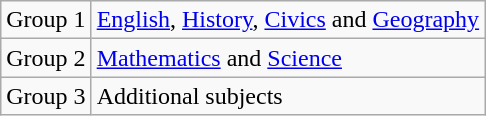<table class="wikitable">
<tr>
<td>Group 1</td>
<td><a href='#'>English</a>, <a href='#'>History</a>, <a href='#'>Civics</a> and <a href='#'>Geography</a></td>
</tr>
<tr>
<td>Group 2</td>
<td><a href='#'>Mathematics</a> and <a href='#'>Science</a></td>
</tr>
<tr>
<td>Group 3</td>
<td>Additional subjects</td>
</tr>
</table>
